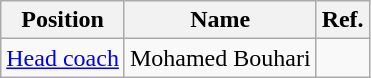<table class="wikitable">
<tr>
<th>Position</th>
<th>Name</th>
<th>Ref.</th>
</tr>
<tr>
<td><a href='#'>Head coach</a></td>
<td>Mohamed Bouhari</td>
<td><br></td>
</tr>
</table>
